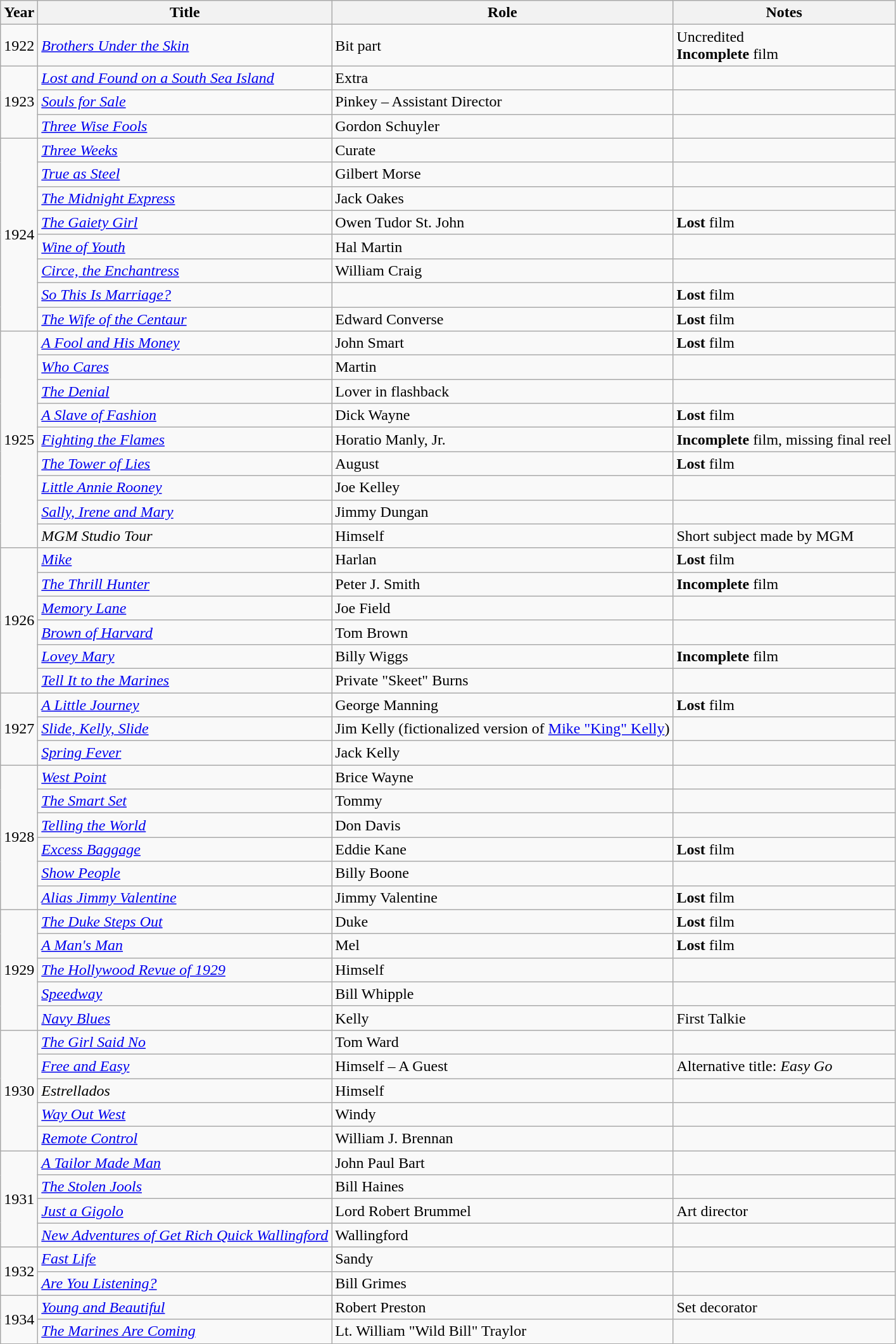<table class="wikitable sortable">
<tr>
<th>Year</th>
<th>Title</th>
<th>Role</th>
<th class="unsortable">Notes</th>
</tr>
<tr>
<td>1922</td>
<td><em><a href='#'>Brothers Under the Skin</a></em></td>
<td>Bit part</td>
<td>Uncredited <br> <strong>Incomplete</strong> film</td>
</tr>
<tr>
<td rowspan=3>1923</td>
<td><em><a href='#'>Lost and Found on a South Sea Island</a></em></td>
<td>Extra</td>
<td></td>
</tr>
<tr>
<td><em><a href='#'>Souls for Sale</a></em></td>
<td>Pinkey – Assistant Director</td>
<td></td>
</tr>
<tr>
<td><em><a href='#'>Three Wise Fools</a></em></td>
<td>Gordon Schuyler</td>
<td></td>
</tr>
<tr>
<td rowspan=8>1924</td>
<td><em><a href='#'>Three Weeks</a></em></td>
<td>Curate</td>
<td></td>
</tr>
<tr>
<td><em><a href='#'>True as Steel</a></em></td>
<td>Gilbert Morse</td>
<td></td>
</tr>
<tr>
<td><em><a href='#'>The Midnight Express</a></em></td>
<td>Jack Oakes</td>
<td></td>
</tr>
<tr>
<td><em><a href='#'>The Gaiety Girl</a></em></td>
<td>Owen Tudor St. John</td>
<td><strong>Lost</strong> film</td>
</tr>
<tr>
<td><em><a href='#'>Wine of Youth</a></em></td>
<td>Hal Martin</td>
<td></td>
</tr>
<tr>
<td><em><a href='#'>Circe, the Enchantress</a></em></td>
<td>William Craig</td>
<td></td>
</tr>
<tr>
<td><em><a href='#'>So This Is Marriage?</a></em></td>
<td></td>
<td><strong>Lost</strong> film</td>
</tr>
<tr>
<td><em><a href='#'>The Wife of the Centaur</a></em></td>
<td>Edward Converse</td>
<td><strong>Lost</strong> film</td>
</tr>
<tr>
<td rowspan=9>1925</td>
<td><em><a href='#'>A Fool and His Money</a></em></td>
<td>John Smart</td>
<td><strong>Lost</strong> film</td>
</tr>
<tr>
<td><em><a href='#'>Who Cares</a></em></td>
<td>Martin</td>
<td></td>
</tr>
<tr>
<td><em><a href='#'>The Denial</a></em></td>
<td>Lover in flashback</td>
<td></td>
</tr>
<tr>
<td><em><a href='#'>A Slave of Fashion</a></em></td>
<td>Dick Wayne</td>
<td><strong>Lost</strong> film</td>
</tr>
<tr>
<td><em><a href='#'>Fighting the Flames</a></em></td>
<td>Horatio Manly, Jr.</td>
<td><strong>Incomplete</strong> film, missing final reel</td>
</tr>
<tr>
<td><em><a href='#'>The Tower of Lies</a></em></td>
<td>August</td>
<td><strong>Lost</strong> film</td>
</tr>
<tr>
<td><em><a href='#'>Little Annie Rooney</a></em></td>
<td>Joe Kelley</td>
<td></td>
</tr>
<tr>
<td><em><a href='#'>Sally, Irene and Mary</a></em></td>
<td>Jimmy Dungan</td>
<td></td>
</tr>
<tr>
<td><em>MGM Studio Tour</em></td>
<td>Himself</td>
<td>Short subject made by MGM</td>
</tr>
<tr>
<td rowspan=6>1926</td>
<td><em><a href='#'>Mike</a></em></td>
<td>Harlan</td>
<td><strong>Lost</strong> film</td>
</tr>
<tr>
<td><em><a href='#'>The Thrill Hunter</a></em></td>
<td>Peter J. Smith</td>
<td><strong>Incomplete</strong> film</td>
</tr>
<tr>
<td><em><a href='#'>Memory Lane</a></em></td>
<td>Joe Field</td>
<td></td>
</tr>
<tr>
<td><em><a href='#'>Brown of Harvard</a></em></td>
<td>Tom Brown</td>
<td></td>
</tr>
<tr>
<td><em><a href='#'>Lovey Mary</a></em></td>
<td>Billy Wiggs</td>
<td><strong>Incomplete</strong> film</td>
</tr>
<tr>
<td><em><a href='#'>Tell It to the Marines</a></em></td>
<td>Private "Skeet" Burns</td>
<td></td>
</tr>
<tr>
<td rowspan=3>1927</td>
<td><em><a href='#'>A Little Journey</a></em></td>
<td>George Manning</td>
<td><strong>Lost</strong> film</td>
</tr>
<tr>
<td><em><a href='#'>Slide, Kelly, Slide</a></em></td>
<td>Jim Kelly (fictionalized version of <a href='#'>Mike "King" Kelly</a>)</td>
<td></td>
</tr>
<tr>
<td><em><a href='#'>Spring Fever</a></em></td>
<td>Jack Kelly</td>
<td></td>
</tr>
<tr>
<td rowspan=6>1928</td>
<td><em><a href='#'>West Point</a></em></td>
<td>Brice Wayne</td>
<td></td>
</tr>
<tr>
<td><em><a href='#'>The Smart Set</a></em></td>
<td>Tommy</td>
<td></td>
</tr>
<tr>
<td><em><a href='#'>Telling the World</a></em></td>
<td>Don Davis</td>
<td></td>
</tr>
<tr>
<td><em><a href='#'>Excess Baggage</a></em></td>
<td>Eddie Kane</td>
<td><strong>Lost</strong> film</td>
</tr>
<tr>
<td><em><a href='#'>Show People</a></em></td>
<td>Billy Boone</td>
<td></td>
</tr>
<tr>
<td><em><a href='#'>Alias Jimmy Valentine</a></em></td>
<td>Jimmy Valentine</td>
<td><strong>Lost</strong> film</td>
</tr>
<tr>
<td rowspan=5>1929</td>
<td><em><a href='#'>The Duke Steps Out</a></em></td>
<td>Duke</td>
<td><strong>Lost</strong> film</td>
</tr>
<tr>
<td><em><a href='#'>A Man's Man</a></em></td>
<td>Mel</td>
<td><strong>Lost</strong> film</td>
</tr>
<tr>
<td><em><a href='#'>The Hollywood Revue of 1929</a></em></td>
<td>Himself</td>
<td></td>
</tr>
<tr>
<td><em><a href='#'>Speedway</a></em></td>
<td>Bill Whipple</td>
<td></td>
</tr>
<tr>
<td><em><a href='#'>Navy Blues</a></em></td>
<td>Kelly</td>
<td>First Talkie</td>
</tr>
<tr>
<td rowspan=5>1930</td>
<td><em><a href='#'>The Girl Said No</a></em></td>
<td>Tom Ward</td>
<td></td>
</tr>
<tr>
<td><em><a href='#'>Free and Easy</a></em></td>
<td>Himself – A Guest</td>
<td>Alternative title: <em>Easy Go</em></td>
</tr>
<tr>
<td><em>Estrellados</em></td>
<td>Himself</td>
<td></td>
</tr>
<tr>
<td><em><a href='#'>Way Out West</a></em></td>
<td>Windy</td>
<td></td>
</tr>
<tr>
<td><em><a href='#'>Remote Control</a></em></td>
<td>William J. Brennan</td>
<td></td>
</tr>
<tr>
<td rowspan=4>1931</td>
<td><em><a href='#'>A Tailor Made Man</a></em></td>
<td>John Paul Bart</td>
<td></td>
</tr>
<tr>
<td><em><a href='#'>The Stolen Jools</a></em></td>
<td>Bill Haines</td>
<td></td>
</tr>
<tr>
<td><em><a href='#'>Just a Gigolo</a></em></td>
<td>Lord Robert Brummel</td>
<td>Art director</td>
</tr>
<tr>
<td><em><a href='#'>New Adventures of Get Rich Quick Wallingford</a></em></td>
<td>Wallingford</td>
<td></td>
</tr>
<tr>
<td rowspan=2>1932</td>
<td><em><a href='#'>Fast Life</a></em></td>
<td>Sandy</td>
<td></td>
</tr>
<tr>
<td><em><a href='#'>Are You Listening?</a></em></td>
<td>Bill Grimes</td>
<td></td>
</tr>
<tr>
<td rowspan=2>1934</td>
<td><em><a href='#'>Young and Beautiful</a></em></td>
<td>Robert Preston</td>
<td>Set decorator</td>
</tr>
<tr>
<td><em><a href='#'>The Marines Are Coming</a></em></td>
<td>Lt. William "Wild Bill" Traylor</td>
<td></td>
</tr>
</table>
